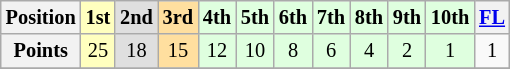<table class="wikitable" style="font-size: 85%;">
<tr>
<th>Position</th>
<th style="background-color:#ffffbf" align="center"><strong>1st</strong></th>
<th style="background-color:#dfdfdf" align="center"><strong>2nd</strong></th>
<th style="background-color:#ffdf9f" align="center"><strong>3rd</strong></th>
<th style="background-color:#dfffdf" align="center"><strong>4th</strong></th>
<th style="background-color:#dfffdf" align="center"><strong>5th</strong></th>
<th style="background-color:#dfffdf" align="center"><strong>6th</strong></th>
<th style="background-color:#dfffdf" align="center"><strong>7th</strong></th>
<th style="background-color:#dfffdf" align="center"><strong>8th</strong></th>
<th style="background-color:#dfffdf" align="center"><strong>9th</strong></th>
<th style="background-color:#dfffdf" align="center"><strong>10th</strong></th>
<th align="center"><a href='#'>FL</a></th>
</tr>
<tr>
<th>Points</th>
<td style="background-color:#ffffbf" align="center">25</td>
<td style="background-color:#dfdfdf" align="center">18</td>
<td style="background-color:#ffdf9f" align="center">15</td>
<td style="background-color:#dfffdf" align="center">12</td>
<td style="background-color:#dfffdf" align="center">10</td>
<td style="background-color:#dfffdf" align="center">8</td>
<td style="background-color:#dfffdf" align="center">6</td>
<td style="background-color:#dfffdf" align="center">4</td>
<td style="background-color:#dfffdf" align="center">2</td>
<td style="background-color:#dfffdf" align="center">1</td>
<td align="center">1</td>
</tr>
<tr>
</tr>
</table>
